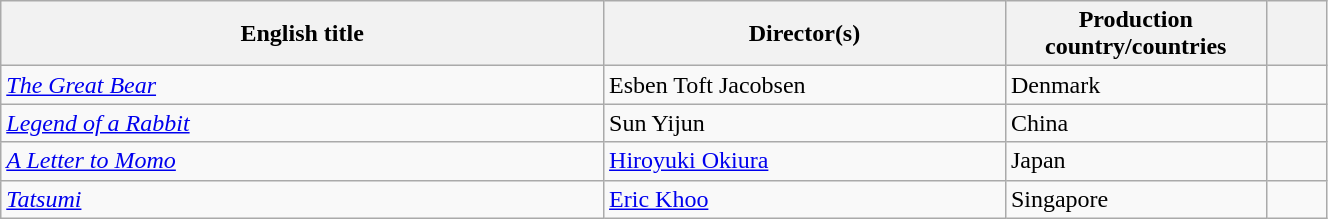<table class="sortable wikitable" width="70%" cellpadding="5">
<tr>
<th width="30%">English title</th>
<th width="20%">Director(s)</th>
<th width="10%">Production country/countries</th>
<th width="3%"></th>
</tr>
<tr>
<td><em><a href='#'>The Great Bear</a></em></td>
<td>Esben Toft Jacobsen</td>
<td>Denmark</td>
<td></td>
</tr>
<tr>
<td><em><a href='#'>Legend of a Rabbit</a></em></td>
<td>Sun Yijun</td>
<td>China</td>
<td></td>
</tr>
<tr>
<td><em><a href='#'>A Letter to Momo</a></em></td>
<td><a href='#'>Hiroyuki Okiura</a></td>
<td>Japan</td>
<td></td>
</tr>
<tr>
<td><em><a href='#'>Tatsumi</a></em></td>
<td><a href='#'>Eric Khoo</a></td>
<td>Singapore</td>
<td></td>
</tr>
</table>
